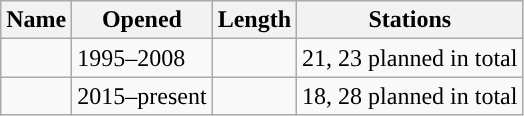<table class="wikitable">
<tr>
<th>Name</th>
<th>Opened</th>
<th>Length</th>
<th>Stations</th>
</tr>
<tr>
<td style="background: #"></td>
<td>1995–2008</td>
<td></td>
<td>21, 23 planned in total</td>
</tr>
<tr>
<td style="background: #"></td>
<td>2015–present</td>
<td></td>
<td>18, 28 planned in total</td>
</tr>
</table>
